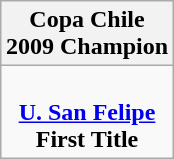<table class="wikitable" style="text-align: center; margin: 0 auto;">
<tr>
<th>Copa Chile<br>2009 Champion</th>
</tr>
<tr>
<td><br><strong><a href='#'>U. San Felipe</a></strong><br><strong>First Title</strong></td>
</tr>
</table>
